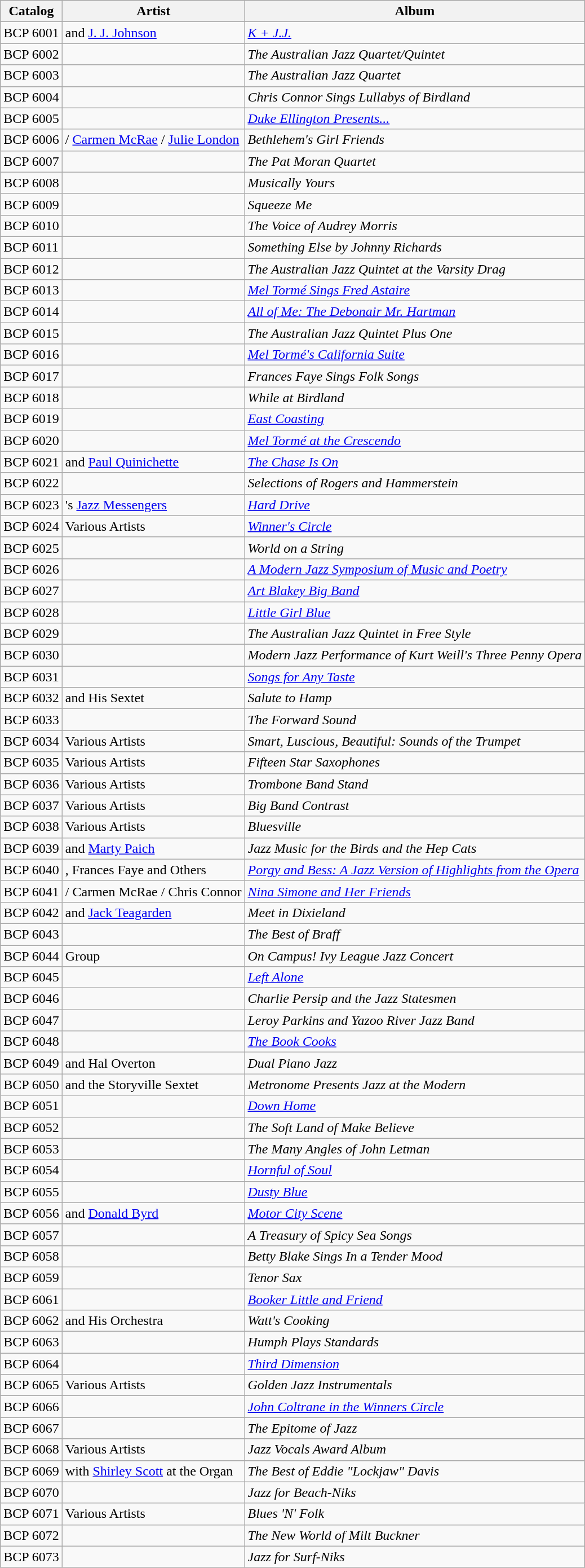<table class="wikitable sortable">
<tr>
<th>Catalog</th>
<th>Artist</th>
<th>Album</th>
</tr>
<tr>
<td>BCP 6001</td>
<td> and <a href='#'>J. J. Johnson</a></td>
<td><em><a href='#'>K + J.J.</a></em></td>
</tr>
<tr>
<td>BCP 6002</td>
<td></td>
<td><em>The Australian Jazz Quartet/Quintet</em></td>
</tr>
<tr>
<td>BCP 6003</td>
<td></td>
<td><em>The Australian Jazz Quartet</em></td>
</tr>
<tr>
<td>BCP 6004</td>
<td></td>
<td><em>Chris Connor Sings Lullabys of Birdland</em></td>
</tr>
<tr>
<td>BCP 6005</td>
<td></td>
<td><em><a href='#'>Duke Ellington Presents...</a></em></td>
</tr>
<tr>
<td>BCP 6006</td>
<td> / <a href='#'>Carmen McRae</a> / <a href='#'>Julie London</a></td>
<td><em>Bethlehem's Girl Friends</em></td>
</tr>
<tr>
<td>BCP 6007</td>
<td></td>
<td><em>The Pat Moran Quartet</em></td>
</tr>
<tr>
<td>BCP 6008</td>
<td></td>
<td><em>Musically Yours</em></td>
</tr>
<tr>
<td>BCP 6009</td>
<td></td>
<td><em>Squeeze Me</em></td>
</tr>
<tr>
<td>BCP 6010</td>
<td></td>
<td><em>The Voice of Audrey Morris</em></td>
</tr>
<tr>
<td>BCP 6011</td>
<td></td>
<td><em>Something Else by Johnny Richards</em></td>
</tr>
<tr>
<td>BCP 6012</td>
<td></td>
<td><em>The Australian Jazz Quintet at the Varsity Drag</em></td>
</tr>
<tr>
<td>BCP 6013</td>
<td></td>
<td><em><a href='#'>Mel Tormé Sings Fred Astaire</a></em></td>
</tr>
<tr>
<td>BCP 6014</td>
<td></td>
<td><em><a href='#'>All of Me: The Debonair Mr. Hartman</a></em></td>
</tr>
<tr>
<td>BCP 6015</td>
<td></td>
<td><em>The Australian Jazz Quintet Plus One</em></td>
</tr>
<tr>
<td>BCP 6016</td>
<td></td>
<td><em><a href='#'>Mel Tormé's California Suite</a></em></td>
</tr>
<tr>
<td>BCP 6017</td>
<td></td>
<td><em>Frances Faye Sings Folk Songs</em></td>
</tr>
<tr>
<td>BCP 6018</td>
<td></td>
<td><em>While at Birdland</em></td>
</tr>
<tr>
<td>BCP 6019</td>
<td></td>
<td><em><a href='#'>East Coasting</a></em></td>
</tr>
<tr>
<td>BCP 6020</td>
<td></td>
<td><em><a href='#'>Mel Tormé at the Crescendo</a></em></td>
</tr>
<tr>
<td>BCP 6021</td>
<td> and <a href='#'>Paul Quinichette</a></td>
<td><em><a href='#'>The Chase Is On</a></em></td>
</tr>
<tr>
<td>BCP 6022</td>
<td></td>
<td><em>Selections of Rogers and Hammerstein</em></td>
</tr>
<tr>
<td>BCP 6023</td>
<td>'s <a href='#'>Jazz Messengers</a></td>
<td><em><a href='#'>Hard Drive</a></em></td>
</tr>
<tr>
<td>BCP 6024</td>
<td>Various Artists</td>
<td><em><a href='#'>Winner's Circle</a></em></td>
</tr>
<tr>
<td>BCP 6025</td>
<td></td>
<td><em>World on a String</em></td>
</tr>
<tr>
<td>BCP 6026</td>
<td></td>
<td><em><a href='#'>A Modern Jazz Symposium of Music and Poetry</a></em></td>
</tr>
<tr>
<td>BCP 6027</td>
<td></td>
<td><em><a href='#'>Art Blakey Big Band</a></em></td>
</tr>
<tr>
<td>BCP 6028</td>
<td></td>
<td><em><a href='#'>Little Girl Blue</a></em></td>
</tr>
<tr>
<td>BCP 6029</td>
<td></td>
<td><em>The Australian Jazz Quintet in Free Style</em></td>
</tr>
<tr>
<td>BCP 6030</td>
<td></td>
<td><em>Modern Jazz Performance of Kurt Weill's Three Penny Opera</em></td>
</tr>
<tr>
<td>BCP 6031</td>
<td></td>
<td><em><a href='#'>Songs for Any Taste</a></em></td>
</tr>
<tr>
<td>BCP 6032</td>
<td> and His Sextet</td>
<td><em>Salute to Hamp</em></td>
</tr>
<tr>
<td>BCP 6033</td>
<td></td>
<td><em>The Forward Sound</em></td>
</tr>
<tr>
<td>BCP 6034</td>
<td>Various Artists</td>
<td><em>Smart, Luscious, Beautiful: Sounds of the Trumpet</em></td>
</tr>
<tr>
<td>BCP 6035</td>
<td>Various Artists</td>
<td><em>Fifteen Star Saxophones</em></td>
</tr>
<tr>
<td>BCP 6036</td>
<td>Various Artists</td>
<td><em>Trombone Band Stand</em></td>
</tr>
<tr>
<td>BCP 6037</td>
<td>Various Artists</td>
<td><em>Big Band Contrast</em></td>
</tr>
<tr>
<td>BCP 6038</td>
<td>Various Artists</td>
<td><em>Bluesville</em></td>
</tr>
<tr>
<td>BCP 6039</td>
<td> and <a href='#'>Marty Paich</a></td>
<td><em>Jazz Music for the Birds and the Hep Cats</em></td>
</tr>
<tr>
<td>BCP 6040</td>
<td>, Frances Faye and Others</td>
<td><em><a href='#'>Porgy and Bess: A Jazz Version of Highlights from the Opera</a></em></td>
</tr>
<tr>
<td>BCP 6041</td>
<td> / Carmen McRae / Chris Connor</td>
<td><em><a href='#'>Nina Simone and Her Friends</a></em></td>
</tr>
<tr>
<td>BCP 6042</td>
<td> and <a href='#'>Jack Teagarden</a></td>
<td><em>Meet in Dixieland</em></td>
</tr>
<tr>
<td>BCP 6043</td>
<td></td>
<td><em>The Best of Braff</em></td>
</tr>
<tr>
<td>BCP 6044</td>
<td> Group</td>
<td><em>On Campus! Ivy League Jazz Concert</em></td>
</tr>
<tr>
<td>BCP 6045</td>
<td></td>
<td><em><a href='#'>Left Alone</a></em></td>
</tr>
<tr>
<td>BCP 6046</td>
<td></td>
<td><em>Charlie Persip and the Jazz Statesmen</em></td>
</tr>
<tr>
<td>BCP 6047</td>
<td></td>
<td><em>Leroy Parkins and Yazoo River Jazz Band</em></td>
</tr>
<tr>
<td>BCP 6048</td>
<td></td>
<td><em><a href='#'>The Book Cooks</a></em></td>
</tr>
<tr>
<td>BCP 6049</td>
<td> and Hal Overton</td>
<td><em>Dual Piano Jazz</em></td>
</tr>
<tr>
<td>BCP 6050</td>
<td> and the Storyville Sextet</td>
<td><em>Metronome Presents Jazz at the Modern</em></td>
</tr>
<tr>
<td>BCP 6051</td>
<td></td>
<td><em><a href='#'>Down Home</a></em></td>
</tr>
<tr>
<td>BCP 6052</td>
<td></td>
<td><em>The Soft Land of Make Believe</em></td>
</tr>
<tr>
<td>BCP 6053</td>
<td></td>
<td><em>The Many Angles of John Letman</em></td>
</tr>
<tr>
<td>BCP 6054</td>
<td></td>
<td><em><a href='#'>Hornful of Soul</a></em></td>
</tr>
<tr>
<td>BCP 6055</td>
<td></td>
<td><em><a href='#'>Dusty Blue</a></em></td>
</tr>
<tr>
<td>BCP 6056</td>
<td> and <a href='#'>Donald Byrd</a></td>
<td><em><a href='#'>Motor City Scene</a></em></td>
</tr>
<tr>
<td>BCP 6057</td>
<td></td>
<td><em>A Treasury of Spicy Sea Songs</em></td>
</tr>
<tr>
<td>BCP 6058</td>
<td></td>
<td><em>Betty Blake Sings In a Tender Mood</em></td>
</tr>
<tr>
<td>BCP 6059</td>
<td></td>
<td><em>Tenor Sax</em></td>
</tr>
<tr>
<td>BCP 6061</td>
<td></td>
<td><em><a href='#'>Booker Little and Friend</a></em></td>
</tr>
<tr>
<td>BCP 6062</td>
<td> and His Orchestra</td>
<td><em>Watt's Cooking</em></td>
</tr>
<tr>
<td>BCP 6063</td>
<td></td>
<td><em>Humph Plays Standards</em></td>
</tr>
<tr>
<td>BCP 6064</td>
<td></td>
<td><em><a href='#'>Third Dimension</a></em></td>
</tr>
<tr>
<td>BCP 6065</td>
<td>Various Artists</td>
<td><em>Golden Jazz Instrumentals</em></td>
</tr>
<tr>
<td>BCP 6066</td>
<td></td>
<td><em><a href='#'>John Coltrane in the Winners Circle</a></em></td>
</tr>
<tr>
<td>BCP 6067</td>
<td></td>
<td><em>The Epitome of Jazz</em></td>
</tr>
<tr>
<td>BCP 6068</td>
<td>Various Artists</td>
<td><em>Jazz Vocals Award Album</em></td>
</tr>
<tr>
<td>BCP 6069</td>
<td> with <a href='#'>Shirley Scott</a> at the Organ</td>
<td><em>The Best of Eddie "Lockjaw" Davis</em></td>
</tr>
<tr>
<td>BCP 6070</td>
<td></td>
<td><em>Jazz for Beach-Niks</em></td>
</tr>
<tr>
<td>BCP 6071</td>
<td>Various Artists</td>
<td><em>Blues 'N' Folk</em></td>
</tr>
<tr>
<td>BCP 6072</td>
<td></td>
<td><em>The New World of Milt Buckner</em></td>
</tr>
<tr>
<td>BCP 6073</td>
<td></td>
<td><em>Jazz for Surf-Niks</em></td>
</tr>
</table>
